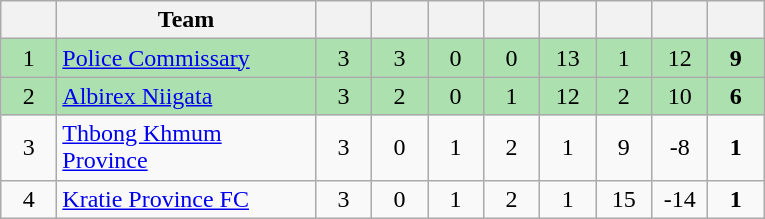<table class="wikitable" style="text-align: center;">
<tr>
<th width=30></th>
<th width=165>Team</th>
<th width=30></th>
<th width=30></th>
<th width=30></th>
<th width=30></th>
<th width=30></th>
<th width=30></th>
<th width=30></th>
<th width=30></th>
</tr>
<tr style="background:#ace1af;">
<td>1</td>
<td align=left><a href='#'>Police Commissary</a></td>
<td>3</td>
<td>3</td>
<td>0</td>
<td>0</td>
<td>13</td>
<td>1</td>
<td>12</td>
<td><strong>9</strong></td>
</tr>
<tr style="background:#ace1af;">
<td>2</td>
<td align=left><a href='#'>Albirex Niigata</a></td>
<td>3</td>
<td>2</td>
<td>0</td>
<td>1</td>
<td>12</td>
<td>2</td>
<td>10</td>
<td><strong>6</strong></td>
</tr>
<tr>
<td>3</td>
<td align=left><a href='#'>Thbong Khmum Province</a></td>
<td>3</td>
<td>0</td>
<td>1</td>
<td>2</td>
<td>1</td>
<td>9</td>
<td>-8</td>
<td><strong>1</strong></td>
</tr>
<tr>
<td>4</td>
<td align=left><a href='#'>Kratie Province FC</a></td>
<td>3</td>
<td>0</td>
<td>1</td>
<td>2</td>
<td>1</td>
<td>15</td>
<td>-14</td>
<td><strong>1</strong></td>
</tr>
</table>
